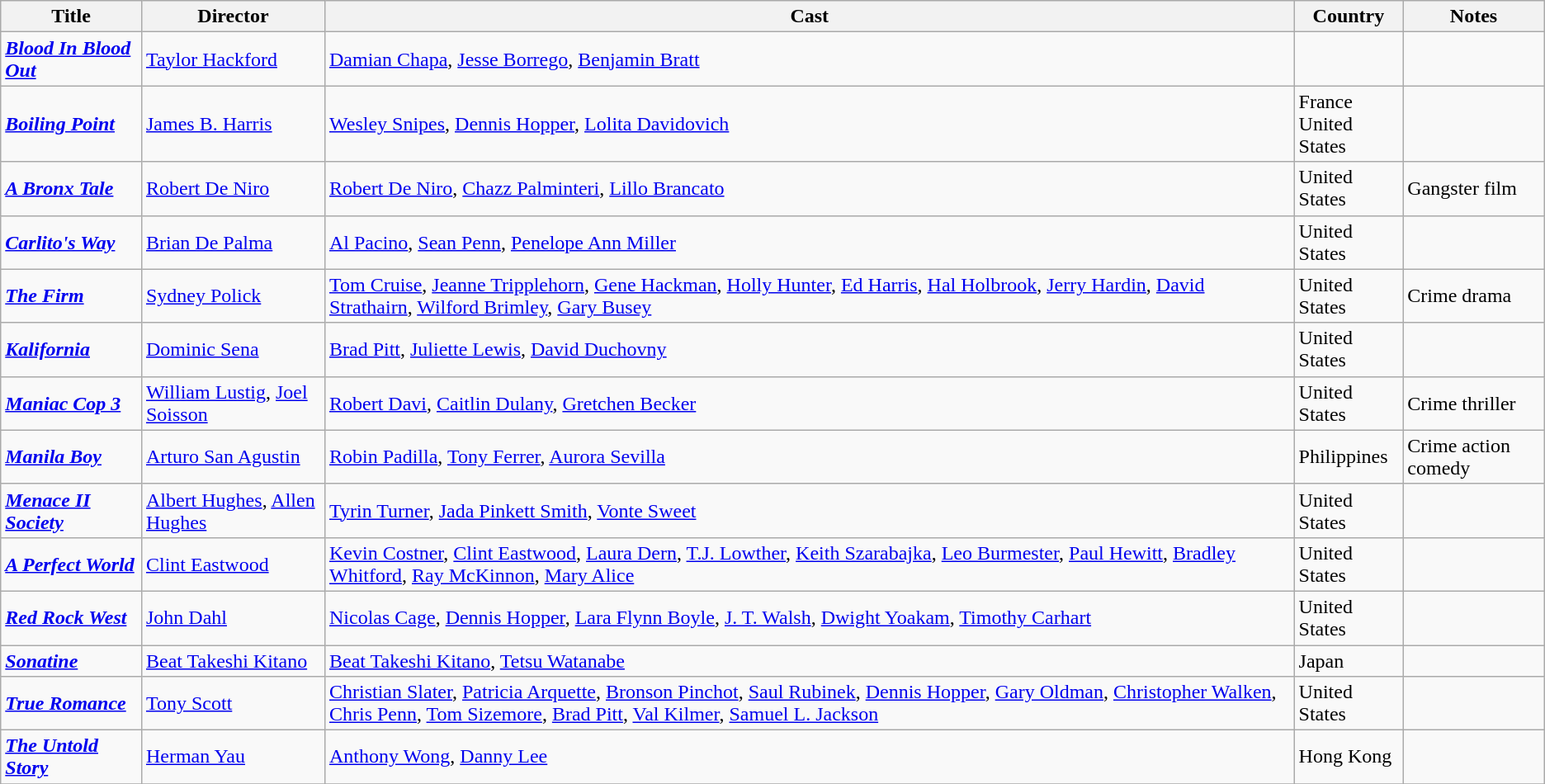<table class="wikitable">
<tr>
<th>Title</th>
<th>Director</th>
<th>Cast</th>
<th>Country</th>
<th>Notes</th>
</tr>
<tr>
<td><strong><em><a href='#'>Blood In Blood Out</a></em></strong></td>
<td><a href='#'>Taylor Hackford</a></td>
<td><a href='#'>Damian Chapa</a>, <a href='#'>Jesse Borrego</a>, <a href='#'>Benjamin Bratt</a></td>
<td></td>
<td></td>
</tr>
<tr>
<td><strong><em><a href='#'>Boiling Point</a></em></strong></td>
<td><a href='#'>James B. Harris</a></td>
<td><a href='#'>Wesley Snipes</a>, <a href='#'>Dennis Hopper</a>, <a href='#'>Lolita Davidovich</a></td>
<td>France<br>United States</td>
<td></td>
</tr>
<tr>
<td><strong><em><a href='#'>A Bronx Tale</a></em></strong></td>
<td><a href='#'>Robert De Niro</a></td>
<td><a href='#'>Robert De Niro</a>, <a href='#'>Chazz Palminteri</a>, <a href='#'>Lillo Brancato</a></td>
<td>United States</td>
<td>Gangster film</td>
</tr>
<tr>
<td><strong><em><a href='#'>Carlito's Way</a></em></strong></td>
<td><a href='#'>Brian De Palma</a></td>
<td><a href='#'>Al Pacino</a>, <a href='#'>Sean Penn</a>, <a href='#'>Penelope Ann Miller</a></td>
<td>United States</td>
<td></td>
</tr>
<tr>
<td><strong><em><a href='#'>The Firm</a></em></strong></td>
<td><a href='#'>Sydney Polick</a></td>
<td><a href='#'>Tom Cruise</a>, <a href='#'>Jeanne Tripplehorn</a>, <a href='#'>Gene Hackman</a>, <a href='#'>Holly Hunter</a>, <a href='#'>Ed Harris</a>, <a href='#'>Hal Holbrook</a>, <a href='#'>Jerry Hardin</a>, <a href='#'>David Strathairn</a>, <a href='#'>Wilford Brimley</a>, <a href='#'>Gary Busey</a></td>
<td>United States</td>
<td>Crime drama</td>
</tr>
<tr>
<td><strong><em><a href='#'>Kalifornia</a></em></strong></td>
<td><a href='#'>Dominic Sena</a></td>
<td><a href='#'>Brad Pitt</a>, <a href='#'>Juliette Lewis</a>, <a href='#'>David Duchovny</a></td>
<td>United States</td>
<td></td>
</tr>
<tr>
<td><strong><em><a href='#'>Maniac Cop 3</a></em></strong></td>
<td><a href='#'>William Lustig</a>, <a href='#'>Joel Soisson</a></td>
<td><a href='#'>Robert Davi</a>, <a href='#'>Caitlin Dulany</a>, <a href='#'>Gretchen Becker</a></td>
<td>United States</td>
<td>Crime thriller</td>
</tr>
<tr>
<td><strong><em><a href='#'>Manila Boy</a></em></strong></td>
<td><a href='#'>Arturo San Agustin</a></td>
<td><a href='#'>Robin Padilla</a>, <a href='#'>Tony Ferrer</a>, <a href='#'>Aurora Sevilla</a></td>
<td>Philippines</td>
<td>Crime action comedy</td>
</tr>
<tr>
<td><strong><em><a href='#'>Menace II Society</a></em></strong></td>
<td><a href='#'>Albert Hughes</a>, <a href='#'>Allen Hughes</a></td>
<td><a href='#'>Tyrin Turner</a>, <a href='#'>Jada Pinkett Smith</a>, <a href='#'>Vonte Sweet</a></td>
<td>United States</td>
<td></td>
</tr>
<tr>
<td><strong><em><a href='#'>A Perfect World</a></em></strong></td>
<td><a href='#'>Clint Eastwood</a></td>
<td><a href='#'>Kevin Costner</a>, <a href='#'>Clint Eastwood</a>, <a href='#'>Laura Dern</a>, <a href='#'>T.J. Lowther</a>, <a href='#'>Keith Szarabajka</a>, <a href='#'>Leo Burmester</a>, <a href='#'>Paul Hewitt</a>, <a href='#'>Bradley Whitford</a>, <a href='#'>Ray McKinnon</a>, <a href='#'>Mary Alice</a></td>
<td>United States</td>
<td></td>
</tr>
<tr>
<td><strong><em><a href='#'>Red Rock West</a></em></strong></td>
<td><a href='#'>John Dahl</a></td>
<td><a href='#'>Nicolas Cage</a>, <a href='#'>Dennis Hopper</a>, <a href='#'>Lara Flynn Boyle</a>, <a href='#'>J. T. Walsh</a>, <a href='#'>Dwight Yoakam</a>, <a href='#'>Timothy Carhart</a></td>
<td>United States</td>
<td></td>
</tr>
<tr>
<td><strong><em><a href='#'>Sonatine</a></em></strong></td>
<td><a href='#'>Beat Takeshi Kitano</a></td>
<td><a href='#'>Beat Takeshi Kitano</a>, <a href='#'>Tetsu Watanabe</a></td>
<td>Japan</td>
<td></td>
</tr>
<tr>
<td><strong><em><a href='#'>True Romance</a></em></strong></td>
<td><a href='#'>Tony Scott</a></td>
<td><a href='#'>Christian Slater</a>, <a href='#'>Patricia Arquette</a>, <a href='#'>Bronson Pinchot</a>, <a href='#'>Saul Rubinek</a>, <a href='#'>Dennis Hopper</a>, <a href='#'>Gary Oldman</a>, <a href='#'>Christopher Walken</a>, <a href='#'>Chris Penn</a>, <a href='#'>Tom Sizemore</a>, <a href='#'>Brad Pitt</a>, <a href='#'>Val Kilmer</a>, <a href='#'>Samuel L. Jackson</a></td>
<td>United States</td>
<td></td>
</tr>
<tr>
<td><strong><em><a href='#'>The Untold Story</a></em></strong></td>
<td><a href='#'>Herman Yau</a></td>
<td><a href='#'>Anthony Wong</a>, <a href='#'>Danny Lee</a></td>
<td>Hong Kong</td>
<td></td>
</tr>
<tr>
</tr>
</table>
